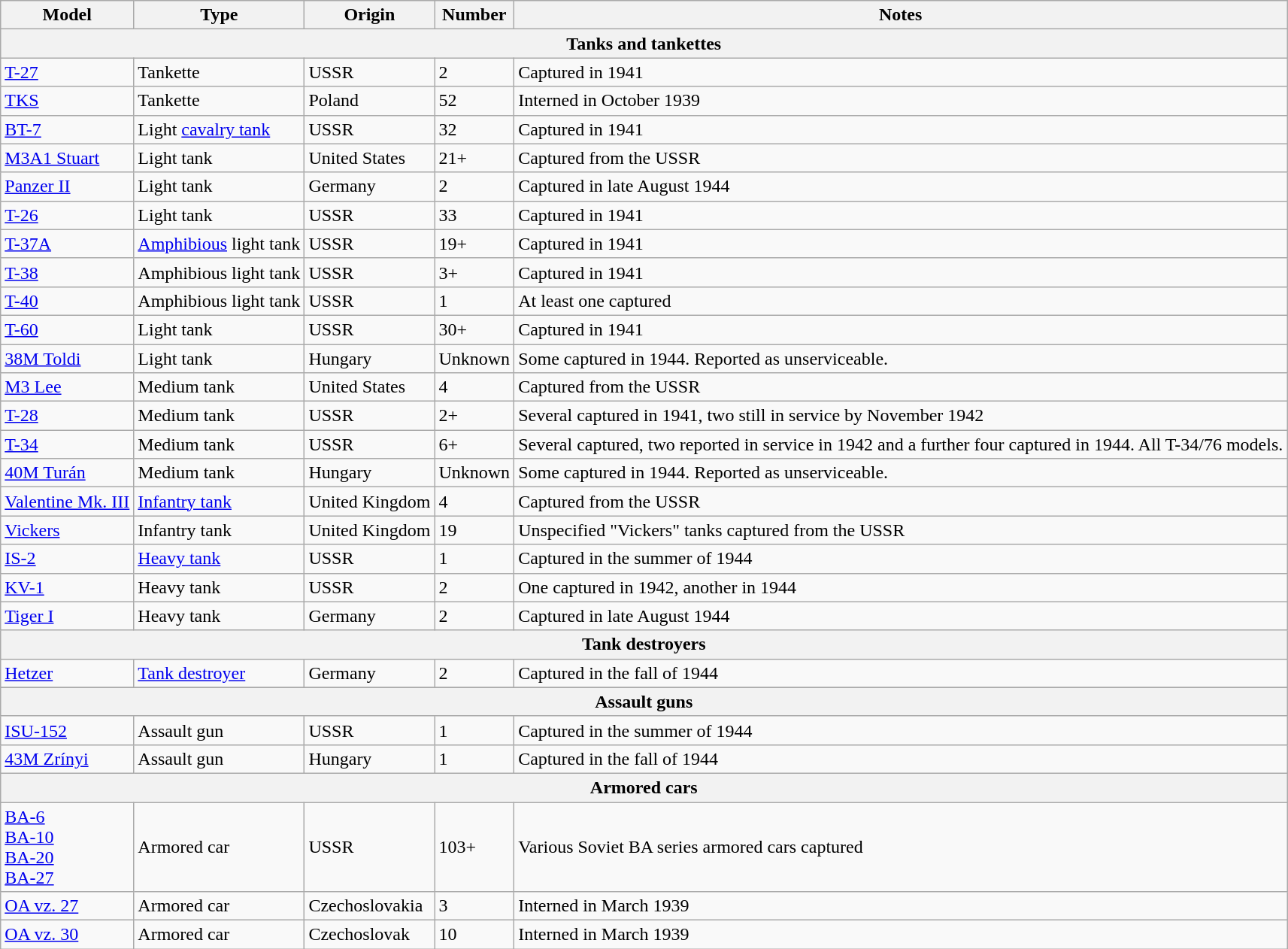<table class="wikitable">
<tr>
<th>Model</th>
<th>Type</th>
<th>Origin</th>
<th>Number</th>
<th>Notes</th>
</tr>
<tr>
<th colspan="5">Tanks and tankettes</th>
</tr>
<tr>
<td><a href='#'>T-27</a></td>
<td>Tankette</td>
<td>USSR</td>
<td>2</td>
<td>Captured in 1941</td>
</tr>
<tr>
<td><a href='#'>TKS</a></td>
<td>Tankette</td>
<td>Poland</td>
<td>52</td>
<td>Interned in October 1939</td>
</tr>
<tr>
<td><a href='#'>BT-7</a></td>
<td>Light <a href='#'>cavalry tank</a></td>
<td>USSR</td>
<td>32</td>
<td>Captured in 1941</td>
</tr>
<tr>
<td><a href='#'>M3A1 Stuart</a></td>
<td>Light tank</td>
<td>United States</td>
<td>21+</td>
<td>Captured from the USSR</td>
</tr>
<tr>
<td><a href='#'>Panzer II</a></td>
<td>Light tank</td>
<td>Germany</td>
<td>2</td>
<td>Captured in late August 1944</td>
</tr>
<tr>
<td><a href='#'>T-26</a></td>
<td>Light tank</td>
<td>USSR</td>
<td>33</td>
<td>Captured in 1941</td>
</tr>
<tr>
<td><a href='#'>T-37A</a></td>
<td><a href='#'>Amphibious</a> light tank</td>
<td>USSR</td>
<td>19+</td>
<td>Captured in 1941</td>
</tr>
<tr>
<td><a href='#'>T-38</a></td>
<td>Amphibious light tank</td>
<td>USSR</td>
<td>3+</td>
<td>Captured in 1941</td>
</tr>
<tr>
<td><a href='#'>T-40</a></td>
<td>Amphibious light tank</td>
<td>USSR</td>
<td>1</td>
<td>At least one captured</td>
</tr>
<tr>
<td><a href='#'>T-60</a></td>
<td>Light tank</td>
<td>USSR</td>
<td>30+</td>
<td>Captured in 1941</td>
</tr>
<tr>
<td><a href='#'>38M Toldi</a></td>
<td>Light tank</td>
<td>Hungary</td>
<td>Unknown</td>
<td>Some captured in 1944. Reported as unserviceable.</td>
</tr>
<tr>
<td><a href='#'>M3 Lee</a></td>
<td>Medium tank</td>
<td>United States</td>
<td>4</td>
<td>Captured from the USSR</td>
</tr>
<tr>
<td><a href='#'>T-28</a></td>
<td>Medium tank</td>
<td>USSR</td>
<td>2+</td>
<td>Several captured in 1941, two still in service by November 1942</td>
</tr>
<tr>
<td><a href='#'>T-34</a></td>
<td>Medium tank</td>
<td>USSR</td>
<td>6+</td>
<td>Several captured, two reported in service in 1942 and a further four captured in 1944. All T-34/76 models.</td>
</tr>
<tr>
<td><a href='#'>40M Turán</a></td>
<td>Medium tank</td>
<td>Hungary</td>
<td>Unknown</td>
<td>Some captured in 1944. Reported as unserviceable.</td>
</tr>
<tr>
<td><a href='#'>Valentine Mk. III</a></td>
<td><a href='#'>Infantry tank</a></td>
<td>United Kingdom</td>
<td>4</td>
<td>Captured from the USSR</td>
</tr>
<tr>
<td><a href='#'>Vickers</a></td>
<td>Infantry tank</td>
<td>United Kingdom</td>
<td>19</td>
<td>Unspecified "Vickers" tanks captured from the USSR</td>
</tr>
<tr>
<td><a href='#'>IS-2</a></td>
<td><a href='#'>Heavy tank</a></td>
<td>USSR</td>
<td>1</td>
<td>Captured in the summer of 1944</td>
</tr>
<tr>
<td><a href='#'>KV-1</a></td>
<td>Heavy tank</td>
<td>USSR</td>
<td>2</td>
<td>One captured in 1942, another in 1944</td>
</tr>
<tr>
<td><a href='#'>Tiger I</a></td>
<td>Heavy tank</td>
<td>Germany</td>
<td>2</td>
<td>Captured in late August 1944</td>
</tr>
<tr>
<th colspan="5">Tank destroyers</th>
</tr>
<tr>
<td><a href='#'>Hetzer</a></td>
<td><a href='#'>Tank destroyer</a></td>
<td>Germany</td>
<td>2</td>
<td>Captured in the fall of 1944</td>
</tr>
<tr>
</tr>
<tr>
<th colspan="5">Assault guns</th>
</tr>
<tr>
<td><a href='#'>ISU-152</a></td>
<td>Assault gun</td>
<td>USSR</td>
<td>1</td>
<td>Captured in the summer of 1944</td>
</tr>
<tr>
<td><a href='#'>43M Zrínyi</a></td>
<td>Assault gun</td>
<td>Hungary</td>
<td>1</td>
<td>Captured in the fall of 1944</td>
</tr>
<tr>
<th colspan="5">Armored cars</th>
</tr>
<tr>
<td><a href='#'>BA-6</a><br><a href='#'>BA-10</a><br><a href='#'>BA-20</a><br><a href='#'>BA-27</a></td>
<td>Armored car</td>
<td>USSR</td>
<td>103+</td>
<td>Various Soviet BA series armored cars captured</td>
</tr>
<tr>
<td><a href='#'>OA vz. 27</a></td>
<td>Armored car</td>
<td>Czechoslovakia</td>
<td>3</td>
<td>Interned in March 1939</td>
</tr>
<tr>
<td><a href='#'>OA vz. 30</a></td>
<td>Armored car</td>
<td>Czechoslovak</td>
<td>10</td>
<td>Interned in March 1939</td>
</tr>
</table>
